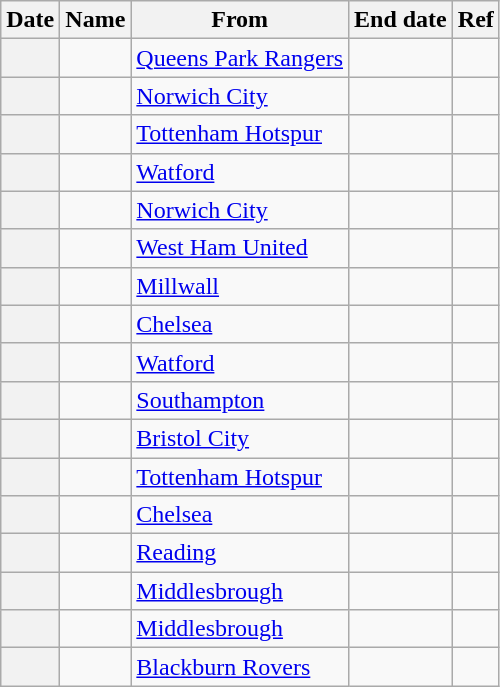<table class="wikitable sortable plainrowheaders">
<tr>
<th scope=col>Date</th>
<th scope=col>Name</th>
<th scope=col>From</th>
<th scope=col>End date</th>
<th scope=col class=unsortable>Ref</th>
</tr>
<tr>
<th scope=row></th>
<td></td>
<td><a href='#'>Queens Park Rangers</a></td>
<td></td>
<td style="text-align:center;"></td>
</tr>
<tr>
<th scope=row></th>
<td></td>
<td><a href='#'>Norwich City</a></td>
<td></td>
<td style="text-align:center;"></td>
</tr>
<tr>
<th scope=row></th>
<td></td>
<td><a href='#'>Tottenham Hotspur</a></td>
<td></td>
<td style="text-align:center;"></td>
</tr>
<tr>
<th scope=row></th>
<td></td>
<td><a href='#'>Watford</a></td>
<td></td>
<td style="text-align:center;"></td>
</tr>
<tr>
<th scope=row></th>
<td></td>
<td><a href='#'>Norwich City</a></td>
<td></td>
<td style="text-align:center;"></td>
</tr>
<tr>
<th scope=row></th>
<td></td>
<td><a href='#'>West Ham United</a></td>
<td></td>
<td style="text-align:center;"></td>
</tr>
<tr>
<th scope=row></th>
<td></td>
<td><a href='#'>Millwall</a></td>
<td></td>
<td style="text-align:center;"></td>
</tr>
<tr>
<th scope=row></th>
<td></td>
<td><a href='#'>Chelsea</a></td>
<td></td>
<td style="text-align:center;"></td>
</tr>
<tr>
<th scope=row></th>
<td></td>
<td><a href='#'>Watford</a></td>
<td></td>
<td style="text-align:center;"></td>
</tr>
<tr>
<th scope=row></th>
<td></td>
<td><a href='#'>Southampton</a></td>
<td></td>
<td style="text-align:center;"></td>
</tr>
<tr>
<th scope=row></th>
<td></td>
<td><a href='#'>Bristol City</a></td>
<td></td>
<td style="text-align:center;"></td>
</tr>
<tr>
<th scope=row></th>
<td></td>
<td><a href='#'>Tottenham Hotspur</a></td>
<td></td>
<td style="text-align:center;"></td>
</tr>
<tr>
<th scope=row></th>
<td></td>
<td><a href='#'>Chelsea</a></td>
<td></td>
<td style="text-align:center;"></td>
</tr>
<tr>
<th scope=row></th>
<td></td>
<td><a href='#'>Reading</a></td>
<td></td>
<td style="text-align:center;"></td>
</tr>
<tr>
<th scope=row></th>
<td></td>
<td><a href='#'>Middlesbrough</a></td>
<td></td>
<td style="text-align:center;"></td>
</tr>
<tr>
<th scope=row></th>
<td></td>
<td><a href='#'>Middlesbrough</a></td>
<td></td>
<td style="text-align:center;"></td>
</tr>
<tr>
<th scope=row></th>
<td></td>
<td><a href='#'>Blackburn Rovers</a></td>
<td></td>
<td style="text-align:center;"></td>
</tr>
</table>
